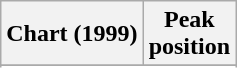<table class="wikitable sortable plainrowheaders">
<tr>
<th scope="col">Chart (1999)</th>
<th scope="col">Peak<br>position</th>
</tr>
<tr>
</tr>
<tr>
</tr>
<tr>
</tr>
<tr>
</tr>
</table>
